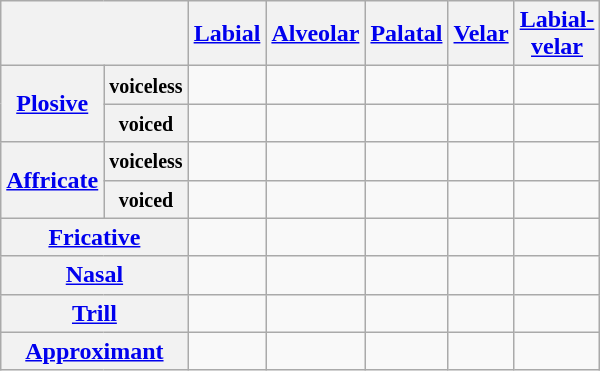<table class=wikitable style=text-align:center>
<tr>
<th colspan=2></th>
<th><a href='#'>Labial</a></th>
<th><a href='#'>Alveolar</a></th>
<th><a href='#'>Palatal</a></th>
<th><a href='#'>Velar</a></th>
<th><a href='#'>Labial-<br>velar</a></th>
</tr>
<tr>
<th rowspan=2><a href='#'>Plosive</a></th>
<th><small>voiceless</small></th>
<td></td>
<td></td>
<td></td>
<td></td>
<td></td>
</tr>
<tr>
<th><small>voiced</small></th>
<td></td>
<td></td>
<td></td>
<td></td>
<td></td>
</tr>
<tr>
<th rowspan=2><a href='#'>Affricate</a></th>
<th><small>voiceless</small></th>
<td></td>
<td></td>
<td></td>
<td></td>
<td></td>
</tr>
<tr>
<th><small>voiced</small></th>
<td></td>
<td></td>
<td></td>
<td></td>
<td></td>
</tr>
<tr>
<th colspan=2><a href='#'>Fricative</a></th>
<td></td>
<td></td>
<td></td>
<td></td>
<td></td>
</tr>
<tr>
<th colspan=2><a href='#'>Nasal</a></th>
<td></td>
<td></td>
<td></td>
<td></td>
<td></td>
</tr>
<tr>
<th colspan=2><a href='#'>Trill</a></th>
<td></td>
<td></td>
<td></td>
<td></td>
<td></td>
</tr>
<tr>
<th colspan=2><a href='#'>Approximant</a></th>
<td></td>
<td></td>
<td></td>
<td></td>
<td></td>
</tr>
</table>
